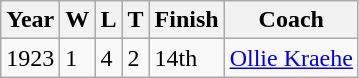<table class="wikitable">
<tr>
<th>Year</th>
<th>W</th>
<th>L</th>
<th>T</th>
<th>Finish</th>
<th>Coach</th>
</tr>
<tr>
<td>1923</td>
<td>1</td>
<td>4</td>
<td>2</td>
<td>14th</td>
<td><a href='#'>Ollie Kraehe</a></td>
</tr>
</table>
